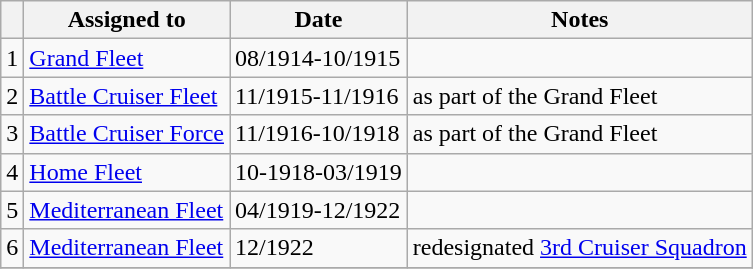<table class=wikitable>
<tr>
<th></th>
<th>Assigned to</th>
<th>Date</th>
<th>Notes</th>
</tr>
<tr>
<td>1</td>
<td><a href='#'>Grand Fleet</a></td>
<td>08/1914-10/1915</td>
<td></td>
</tr>
<tr>
<td>2</td>
<td><a href='#'>Battle Cruiser Fleet</a></td>
<td>11/1915-11/1916</td>
<td>as part of the Grand Fleet</td>
</tr>
<tr>
<td>3</td>
<td><a href='#'>Battle Cruiser Force</a></td>
<td>11/1916-10/1918</td>
<td>as part of the Grand Fleet</td>
</tr>
<tr>
<td>4</td>
<td><a href='#'>Home Fleet</a></td>
<td>10-1918-03/1919</td>
<td></td>
</tr>
<tr>
<td>5</td>
<td><a href='#'>Mediterranean Fleet</a></td>
<td>04/1919-12/1922</td>
<td></td>
</tr>
<tr>
<td>6</td>
<td><a href='#'>Mediterranean Fleet</a></td>
<td>12/1922</td>
<td>redesignated <a href='#'>3rd Cruiser Squadron</a></td>
</tr>
<tr>
</tr>
</table>
